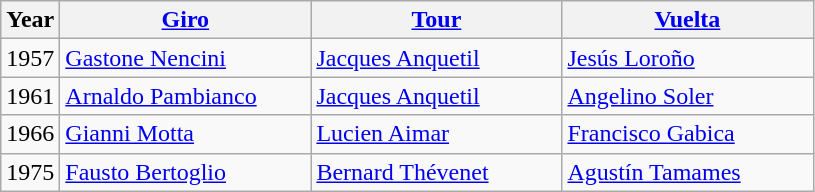<table class="wikitable sortable">
<tr>
<th>Year</th>
<th width=160px><a href='#'>Giro</a></th>
<th width=160px><a href='#'>Tour</a></th>
<th width=160px><a href='#'>Vuelta</a></th>
</tr>
<tr>
<td align=center>1957</td>
<td> <a href='#'>Gastone Nencini</a></td>
<td> <a href='#'>Jacques Anquetil</a></td>
<td> <a href='#'>Jesús Loroño</a></td>
</tr>
<tr>
<td align=center>1961</td>
<td> <a href='#'>Arnaldo Pambianco</a></td>
<td> <a href='#'>Jacques Anquetil</a></td>
<td> <a href='#'>Angelino Soler</a></td>
</tr>
<tr>
<td align=center>1966</td>
<td> <a href='#'>Gianni Motta</a></td>
<td> <a href='#'>Lucien Aimar</a></td>
<td> <a href='#'>Francisco Gabica</a></td>
</tr>
<tr>
<td align=center>1975</td>
<td> <a href='#'>Fausto Bertoglio</a></td>
<td> <a href='#'>Bernard Thévenet</a></td>
<td> <a href='#'>Agustín Tamames</a></td>
</tr>
</table>
